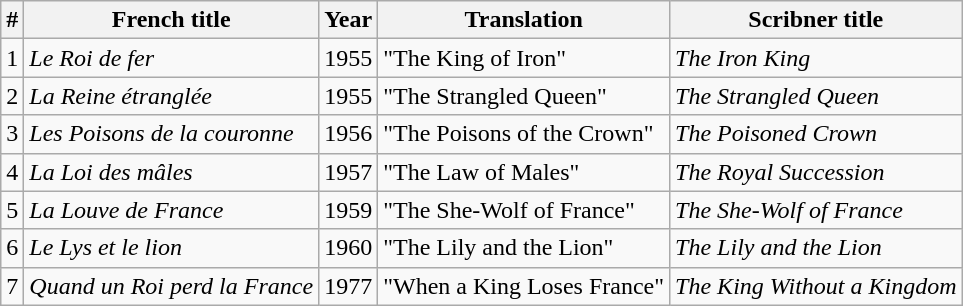<table class="wikitable">
<tr>
<th>#</th>
<th>French title</th>
<th>Year</th>
<th>Translation</th>
<th>Scribner title</th>
</tr>
<tr>
<td>1</td>
<td><em>Le Roi de fer</em></td>
<td>1955</td>
<td>"The King of Iron"</td>
<td><em>The Iron King</em></td>
</tr>
<tr>
<td>2</td>
<td><em>La Reine étranglée</em></td>
<td>1955</td>
<td>"The Strangled Queen"</td>
<td><em>The Strangled Queen</em></td>
</tr>
<tr>
<td>3</td>
<td><em>Les Poisons de la couronne</em></td>
<td>1956</td>
<td>"The Poisons of the Crown"</td>
<td><em>The Poisoned Crown</em></td>
</tr>
<tr>
<td>4</td>
<td><em>La Loi des mâles</em></td>
<td>1957</td>
<td>"The Law of Males"</td>
<td><em>The Royal Succession</em></td>
</tr>
<tr>
<td>5</td>
<td><em>La Louve de France</em></td>
<td>1959</td>
<td>"The She-Wolf of France"</td>
<td><em>The She-Wolf of France</em></td>
</tr>
<tr>
<td>6</td>
<td><em>Le Lys et le lion</em></td>
<td>1960</td>
<td>"The Lily and the Lion"</td>
<td><em>The Lily and the Lion</em></td>
</tr>
<tr>
<td>7</td>
<td><em>Quand un Roi perd la France</em></td>
<td>1977</td>
<td>"When a King Loses France"</td>
<td><em>The King Without a Kingdom</em></td>
</tr>
</table>
